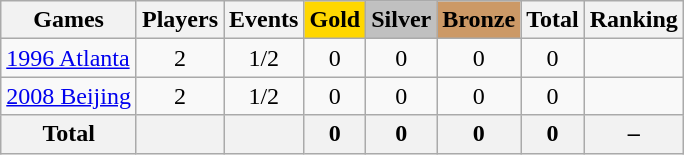<table class="wikitable sortable" style="text-align:center">
<tr>
<th>Games</th>
<th>Players</th>
<th>Events</th>
<th style="background-color:gold;">Gold</th>
<th style="background-color:silver;">Silver</th>
<th style="background-color:#c96;">Bronze</th>
<th>Total</th>
<th>Ranking</th>
</tr>
<tr>
<td align=left><a href='#'>1996 Atlanta</a></td>
<td>2</td>
<td>1/2</td>
<td>0</td>
<td>0</td>
<td>0</td>
<td>0</td>
<td></td>
</tr>
<tr>
<td align=left><a href='#'>2008 Beijing</a></td>
<td>2</td>
<td>1/2</td>
<td>0</td>
<td>0</td>
<td>0</td>
<td>0</td>
<td></td>
</tr>
<tr>
<th>Total</th>
<th></th>
<th></th>
<th>0</th>
<th>0</th>
<th>0</th>
<th>0</th>
<th>–</th>
</tr>
</table>
